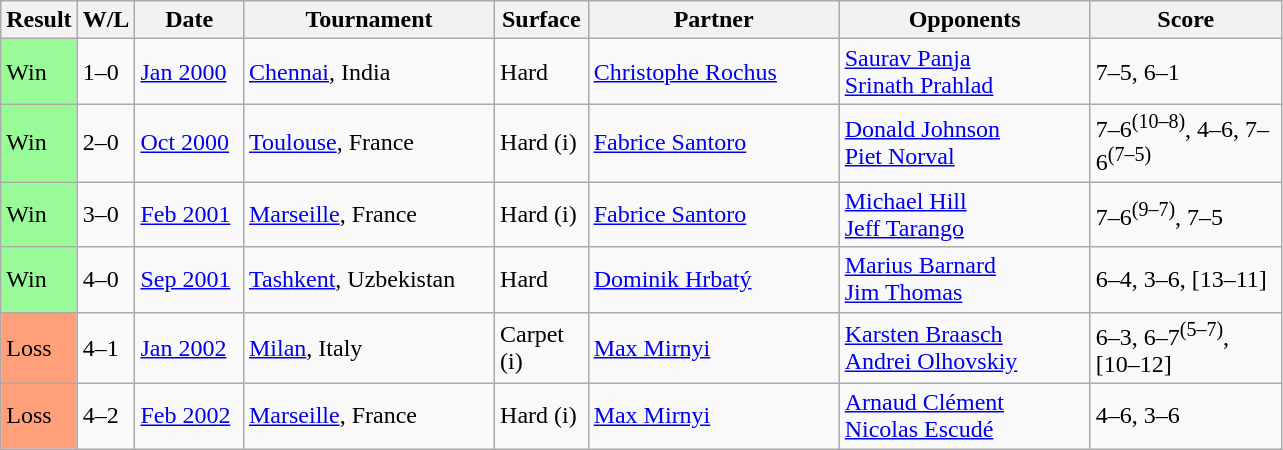<table class="sortable wikitable">
<tr>
<th style="width:40px">Result</th>
<th style="width:30px" class="unsortable">W/L</th>
<th style="width:65px">Date</th>
<th style="width:160px">Tournament</th>
<th style="width:55px">Surface</th>
<th style="width:160px">Partner</th>
<th style="width:160px">Opponents</th>
<th style="width:120px" class="unsortable">Score</th>
</tr>
<tr>
<td style="background:#98fb98;">Win</td>
<td>1–0</td>
<td><a href='#'>Jan 2000</a></td>
<td><a href='#'>Chennai</a>, India</td>
<td>Hard</td>
<td> <a href='#'>Christophe Rochus</a></td>
<td> <a href='#'>Saurav Panja</a> <br>  <a href='#'>Srinath Prahlad</a></td>
<td>7–5, 6–1</td>
</tr>
<tr>
<td style="background:#98fb98;">Win</td>
<td>2–0</td>
<td><a href='#'>Oct 2000</a></td>
<td><a href='#'>Toulouse</a>, France</td>
<td>Hard (i)</td>
<td> <a href='#'>Fabrice Santoro</a></td>
<td> <a href='#'>Donald Johnson</a> <br>  <a href='#'>Piet Norval</a></td>
<td>7–6<sup>(10–8)</sup>, 4–6, 7–6<sup>(7–5)</sup></td>
</tr>
<tr>
<td style="background:#98fb98;">Win</td>
<td>3–0</td>
<td><a href='#'>Feb 2001</a></td>
<td><a href='#'>Marseille</a>, France</td>
<td>Hard (i)</td>
<td> <a href='#'>Fabrice Santoro</a></td>
<td> <a href='#'>Michael Hill</a> <br>  <a href='#'>Jeff Tarango</a></td>
<td>7–6<sup>(9–7)</sup>, 7–5</td>
</tr>
<tr>
<td style="background:#98fb98;">Win</td>
<td>4–0</td>
<td><a href='#'>Sep 2001</a></td>
<td><a href='#'>Tashkent</a>, Uzbekistan</td>
<td>Hard</td>
<td> <a href='#'>Dominik Hrbatý</a></td>
<td> <a href='#'>Marius Barnard</a> <br>  <a href='#'>Jim Thomas</a></td>
<td>6–4, 3–6, [13–11]</td>
</tr>
<tr>
<td style="background:#ffa07a;">Loss</td>
<td>4–1</td>
<td><a href='#'>Jan 2002</a></td>
<td><a href='#'>Milan</a>, Italy</td>
<td>Carpet (i)</td>
<td> <a href='#'>Max Mirnyi</a></td>
<td> <a href='#'>Karsten Braasch</a> <br>  <a href='#'>Andrei Olhovskiy</a></td>
<td>6–3, 6–7<sup>(5–7)</sup>, [10–12]</td>
</tr>
<tr>
<td style="background:#ffa07a;">Loss</td>
<td>4–2</td>
<td><a href='#'>Feb 2002</a></td>
<td><a href='#'>Marseille</a>, France</td>
<td>Hard (i)</td>
<td> <a href='#'>Max Mirnyi</a></td>
<td> <a href='#'>Arnaud Clément</a> <br>  <a href='#'>Nicolas Escudé</a></td>
<td>4–6, 3–6</td>
</tr>
</table>
